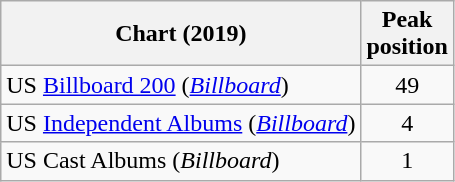<table class="wikitable">
<tr>
<th>Chart (2019)</th>
<th>Peak<br>position</th>
</tr>
<tr>
<td>US <a href='#'>Billboard 200</a> (<em><a href='#'>Billboard</a></em>)</td>
<td style="text-align:center;">49</td>
</tr>
<tr>
<td>US <a href='#'>Independent Albums</a> (<em><a href='#'>Billboard</a></em>)</td>
<td style="text-align:center;">4</td>
</tr>
<tr>
<td>US Cast Albums (<em>Billboard</em>)</td>
<td style="text-align:center;">1</td>
</tr>
</table>
